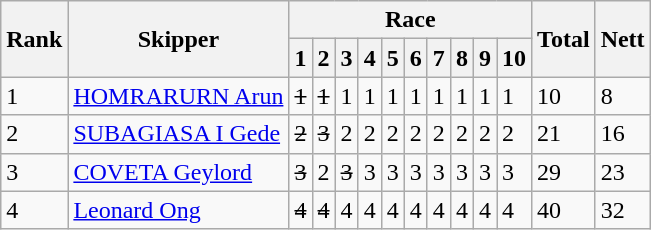<table class=wikitable>
<tr>
<th rowspan="2">Rank</th>
<th rowspan="2">Skipper</th>
<th colspan="10">Race</th>
<th rowspan="2">Total</th>
<th rowspan="2">Nett</th>
</tr>
<tr>
<th>1</th>
<th>2</th>
<th>3</th>
<th>4</th>
<th>5</th>
<th>6</th>
<th>7</th>
<th>8</th>
<th>9</th>
<th>10</th>
</tr>
<tr>
<td>1</td>
<td> <a href='#'>HOMRARURN Arun</a></td>
<td><s>1</s></td>
<td><s>1</s></td>
<td>1</td>
<td>1</td>
<td>1</td>
<td>1</td>
<td>1</td>
<td>1</td>
<td>1</td>
<td>1</td>
<td>10</td>
<td>8</td>
</tr>
<tr>
<td>2</td>
<td> <a href='#'>SUBAGIASA I Gede</a></td>
<td><s>2</s></td>
<td><s>3</s></td>
<td>2</td>
<td>2</td>
<td>2</td>
<td>2</td>
<td>2</td>
<td>2</td>
<td>2</td>
<td>2</td>
<td>21</td>
<td>16</td>
</tr>
<tr>
<td>3</td>
<td> <a href='#'>COVETA Geylord</a></td>
<td><s>3</s></td>
<td>2</td>
<td><s>3</s></td>
<td>3</td>
<td>3</td>
<td>3</td>
<td>3</td>
<td>3</td>
<td>3</td>
<td>3</td>
<td>29</td>
<td>23</td>
</tr>
<tr>
<td>4</td>
<td> <a href='#'>Leonard Ong</a></td>
<td><s>4</s></td>
<td><s>4</s></td>
<td>4</td>
<td>4</td>
<td>4</td>
<td>4</td>
<td>4</td>
<td>4</td>
<td>4</td>
<td>4</td>
<td>40</td>
<td>32</td>
</tr>
</table>
